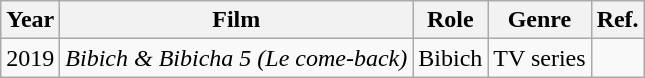<table class="wikitable">
<tr>
<th>Year</th>
<th>Film</th>
<th>Role</th>
<th>Genre</th>
<th>Ref.</th>
</tr>
<tr>
<td>2019</td>
<td><em>Bibich & Bibicha 5 (Le come-back)</em></td>
<td>Bibich</td>
<td>TV series</td>
<td></td>
</tr>
</table>
